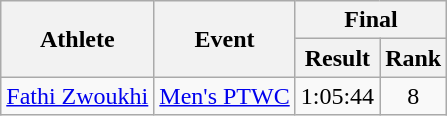<table class="wikitable">
<tr>
<th rowspan="2">Athlete</th>
<th rowspan="2">Event</th>
<th colspan="2">Final</th>
</tr>
<tr>
<th>Result</th>
<th>Rank</th>
</tr>
<tr>
<td><a href='#'>Fathi Zwoukhi</a></td>
<td><a href='#'>Men's PTWC</a></td>
<td align=center>1:05:44</td>
<td align=center>8</td>
</tr>
</table>
